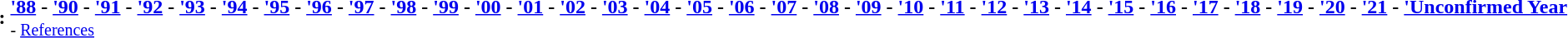<table id="toc" class="toc" summary="Contents" style="margin:auto;">
<tr>
<th>:</th>
<td><strong><a href='#'>'88</a> - <a href='#'>'90</a> - <a href='#'>'91</a> - <a href='#'>'92</a> - <a href='#'>'93</a> - <a href='#'>'94</a> - <a href='#'>'95</a> - <a href='#'>'96</a> - <a href='#'>'97</a> - <a href='#'>'98</a> - <a href='#'>'99</a> - <a href='#'>'00</a> - <a href='#'>'01</a> - <a href='#'>'02</a> - <a href='#'>'03</a> - <a href='#'>'04</a> - <a href='#'>'05</a> - <a href='#'>'06</a> - <a href='#'>'07</a> - <a href='#'>'08</a> - <a href='#'>'09</a> - <a href='#'>'10</a> - <a href='#'>'11</a> - <a href='#'>'12</a> - <a href='#'>'13</a> - <a href='#'>'14</a> - <a href='#'>'15</a> - <a href='#'>'16</a> - <a href='#'>'17</a> - <a href='#'>'18</a> - <a href='#'>'19</a> - <a href='#'>'20</a> - <a href='#'>'21</a> - <a href='#'>'Unconfirmed Year</a></strong>  <small> - <a href='#'>References</a></small> </td>
</tr>
</table>
